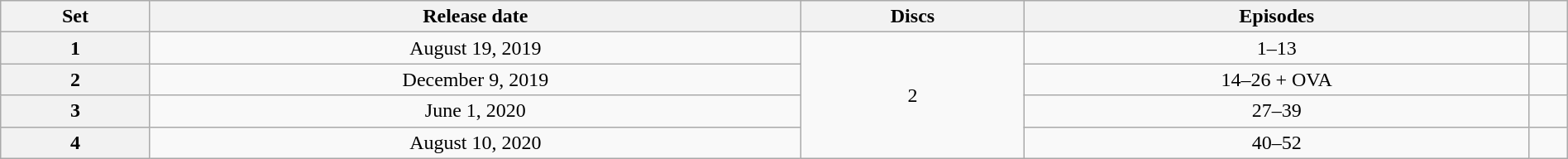<table class="wikitable" style="text-align: center; width: 100%">
<tr>
<th scope="col" 175px;>Set</th>
<th scope="col" 125px;>Release date</th>
<th scope="col">Discs</th>
<th scope="col">Episodes</th>
<th scope="col"></th>
</tr>
<tr>
<th scope="row">1</th>
<td>August 19, 2019</td>
<td rowspan="4">2</td>
<td>1–13</td>
<td></td>
</tr>
<tr>
<th scope="row">2</th>
<td>December 9, 2019</td>
<td>14–26 + OVA</td>
<td></td>
</tr>
<tr>
<th scope="row">3</th>
<td>June 1, 2020</td>
<td>27–39</td>
<td></td>
</tr>
<tr>
<th scope="row">4</th>
<td>August 10, 2020</td>
<td>40–52</td>
<td></td>
</tr>
</table>
